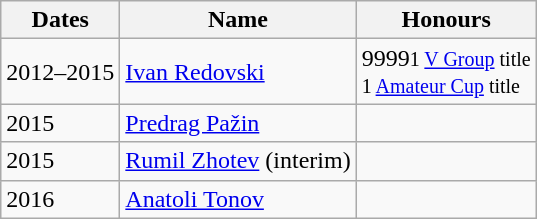<table class="wikitable">
<tr>
<th>Dates</th>
<th>Name</th>
<th>Honours</th>
</tr>
<tr>
<td>2012–2015</td>
<td> <a href='#'>Ivan Redovski</a></td>
<td><span>9999</span><small>1 <a href='#'>V Group</a> title<br> 1 <a href='#'>Amateur Cup</a> title</small></td>
</tr>
<tr>
<td>2015</td>
<td> <a href='#'>Predrag Pažin</a></td>
<td></td>
</tr>
<tr>
<td>2015</td>
<td> <a href='#'>Rumil Zhotev</a> (interim)</td>
<td></td>
</tr>
<tr>
<td>2016</td>
<td> <a href='#'>Anatoli Tonov</a></td>
<td></td>
</tr>
</table>
